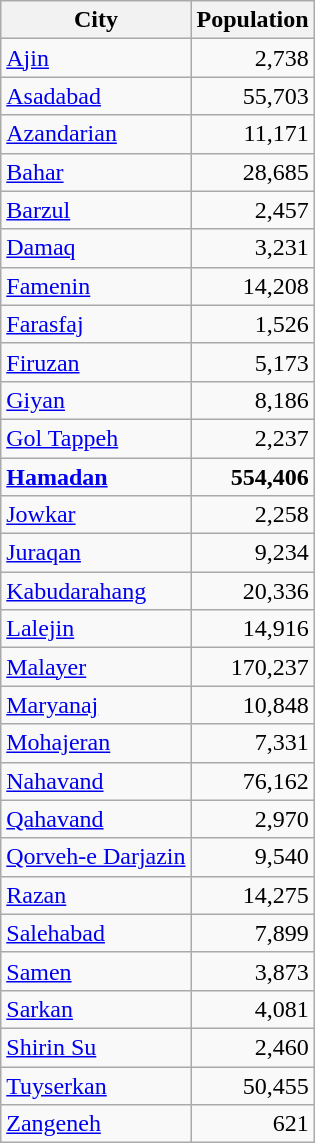<table class="wikitable sortable">
<tr>
<th>City</th>
<th>Population</th>
</tr>
<tr>
<td><a href='#'>Ajin</a></td>
<td style="text-align: right;">2,738</td>
</tr>
<tr>
<td><a href='#'>Asadabad</a></td>
<td style="text-align: right;">55,703</td>
</tr>
<tr>
<td><a href='#'>Azandarian</a></td>
<td style="text-align: right;">11,171</td>
</tr>
<tr>
<td><a href='#'>Bahar</a></td>
<td style="text-align: right;">28,685</td>
</tr>
<tr>
<td><a href='#'>Barzul</a></td>
<td style="text-align: right;">2,457</td>
</tr>
<tr>
<td><a href='#'>Damaq</a></td>
<td style="text-align: right;">3,231</td>
</tr>
<tr>
<td><a href='#'>Famenin</a></td>
<td style="text-align: right;">14,208</td>
</tr>
<tr>
<td><a href='#'>Farasfaj</a></td>
<td style="text-align: right;">1,526</td>
</tr>
<tr>
<td><a href='#'>Firuzan</a></td>
<td style="text-align: right;">5,173</td>
</tr>
<tr>
<td><a href='#'>Giyan</a></td>
<td style="text-align: right;">8,186</td>
</tr>
<tr>
<td><a href='#'>Gol Tappeh</a></td>
<td style="text-align: right;">2,237</td>
</tr>
<tr>
<td><strong><a href='#'>Hamadan</a></strong></td>
<td style="text-align: right;"><strong>554,406</strong></td>
</tr>
<tr>
<td><a href='#'>Jowkar</a></td>
<td style="text-align: right;">2,258</td>
</tr>
<tr>
<td><a href='#'>Juraqan</a></td>
<td style="text-align: right;">9,234</td>
</tr>
<tr>
<td><a href='#'>Kabudarahang</a></td>
<td style="text-align: right;">20,336</td>
</tr>
<tr>
<td><a href='#'>Lalejin</a></td>
<td style="text-align: right;">14,916</td>
</tr>
<tr>
<td><a href='#'>Malayer</a></td>
<td style="text-align: right;">170,237</td>
</tr>
<tr>
<td><a href='#'>Maryanaj</a></td>
<td style="text-align: right;">10,848</td>
</tr>
<tr>
<td><a href='#'>Mohajeran</a></td>
<td style="text-align: right;">7,331</td>
</tr>
<tr>
<td><a href='#'>Nahavand</a></td>
<td style="text-align: right;">76,162</td>
</tr>
<tr>
<td><a href='#'>Qahavand</a></td>
<td style="text-align: right;">2,970</td>
</tr>
<tr>
<td><a href='#'>Qorveh-e Darjazin</a></td>
<td style="text-align: right;">9,540</td>
</tr>
<tr>
<td><a href='#'>Razan</a></td>
<td style="text-align: right;">14,275</td>
</tr>
<tr>
<td><a href='#'>Salehabad</a></td>
<td style="text-align: right;">7,899</td>
</tr>
<tr>
<td><a href='#'>Samen</a></td>
<td style="text-align: right;">3,873</td>
</tr>
<tr>
<td><a href='#'>Sarkan</a></td>
<td style="text-align: right;">4,081</td>
</tr>
<tr>
<td><a href='#'>Shirin Su</a></td>
<td style="text-align: right;">2,460</td>
</tr>
<tr>
<td><a href='#'>Tuyserkan</a></td>
<td style="text-align: right;">50,455</td>
</tr>
<tr>
<td><a href='#'>Zangeneh</a></td>
<td style="text-align: right;">621</td>
</tr>
</table>
